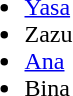<table width="90%">
<tr>
<td><br><ul><li><a href='#'>Yasa</a></li><li>Zazu</li><li><a href='#'>Ana</a></li><li>Bina</li></ul></td>
<td></td>
</tr>
</table>
